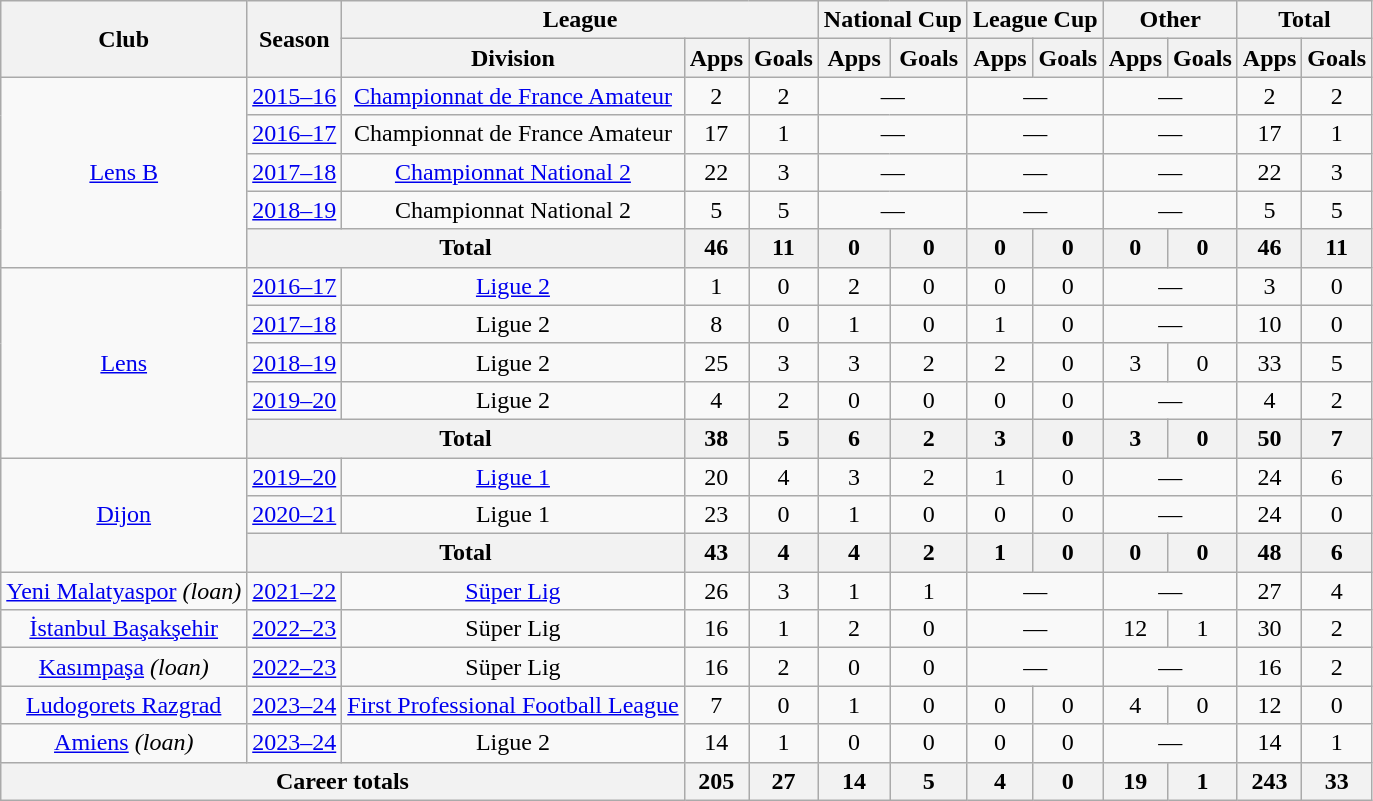<table class="wikitable" style="text-align:center">
<tr>
<th rowspan="2">Club</th>
<th rowspan="2">Season</th>
<th colspan="3">League</th>
<th colspan="2">National Cup</th>
<th colspan="2">League Cup</th>
<th colspan="2">Other</th>
<th colspan="2">Total</th>
</tr>
<tr>
<th>Division</th>
<th>Apps</th>
<th>Goals</th>
<th>Apps</th>
<th>Goals</th>
<th>Apps</th>
<th>Goals</th>
<th>Apps</th>
<th>Goals</th>
<th>Apps</th>
<th>Goals</th>
</tr>
<tr>
<td rowspan="5"><a href='#'>Lens B</a></td>
<td><a href='#'>2015–16</a></td>
<td><a href='#'>Championnat de France Amateur</a></td>
<td>2</td>
<td>2</td>
<td colspan="2">—</td>
<td colspan="2">—</td>
<td colspan="2">—</td>
<td>2</td>
<td>2</td>
</tr>
<tr>
<td><a href='#'>2016–17</a></td>
<td>Championnat de France Amateur</td>
<td>17</td>
<td>1</td>
<td colspan="2">—</td>
<td colspan="2">—</td>
<td colspan="2">—</td>
<td>17</td>
<td>1</td>
</tr>
<tr>
<td><a href='#'>2017–18</a></td>
<td><a href='#'>Championnat National 2</a></td>
<td>22</td>
<td>3</td>
<td colspan="2">—</td>
<td colspan="2">—</td>
<td colspan="2">—</td>
<td>22</td>
<td>3</td>
</tr>
<tr>
<td><a href='#'>2018–19</a></td>
<td>Championnat National 2</td>
<td>5</td>
<td>5</td>
<td colspan="2">—</td>
<td colspan="2">—</td>
<td colspan="2">—</td>
<td>5</td>
<td>5</td>
</tr>
<tr>
<th colspan="2">Total</th>
<th>46</th>
<th>11</th>
<th>0</th>
<th>0</th>
<th>0</th>
<th>0</th>
<th>0</th>
<th>0</th>
<th>46</th>
<th>11</th>
</tr>
<tr>
<td rowspan="5"><a href='#'>Lens</a></td>
<td><a href='#'>2016–17</a></td>
<td><a href='#'>Ligue 2</a></td>
<td>1</td>
<td>0</td>
<td>2</td>
<td>0</td>
<td>0</td>
<td>0</td>
<td colspan="2">—</td>
<td>3</td>
<td>0</td>
</tr>
<tr>
<td><a href='#'>2017–18</a></td>
<td>Ligue 2</td>
<td>8</td>
<td>0</td>
<td>1</td>
<td>0</td>
<td>1</td>
<td>0</td>
<td colspan="2">—</td>
<td>10</td>
<td>0</td>
</tr>
<tr>
<td><a href='#'>2018–19</a></td>
<td>Ligue 2</td>
<td>25</td>
<td>3</td>
<td>3</td>
<td>2</td>
<td>2</td>
<td>0</td>
<td>3</td>
<td>0</td>
<td>33</td>
<td>5</td>
</tr>
<tr>
<td><a href='#'>2019–20</a></td>
<td>Ligue 2</td>
<td>4</td>
<td>2</td>
<td>0</td>
<td>0</td>
<td>0</td>
<td>0</td>
<td colspan="2">—</td>
<td>4</td>
<td>2</td>
</tr>
<tr>
<th colspan="2">Total</th>
<th>38</th>
<th>5</th>
<th>6</th>
<th>2</th>
<th>3</th>
<th>0</th>
<th>3</th>
<th>0</th>
<th>50</th>
<th>7</th>
</tr>
<tr>
<td rowspan="3"><a href='#'>Dijon</a></td>
<td><a href='#'>2019–20</a></td>
<td><a href='#'>Ligue 1</a></td>
<td>20</td>
<td>4</td>
<td>3</td>
<td>2</td>
<td>1</td>
<td>0</td>
<td colspan="2">—</td>
<td>24</td>
<td>6</td>
</tr>
<tr>
<td><a href='#'>2020–21</a></td>
<td>Ligue 1</td>
<td>23</td>
<td>0</td>
<td>1</td>
<td>0</td>
<td>0</td>
<td>0</td>
<td colspan="2">—</td>
<td>24</td>
<td>0</td>
</tr>
<tr>
<th colspan="2">Total</th>
<th>43</th>
<th>4</th>
<th>4</th>
<th>2</th>
<th>1</th>
<th>0</th>
<th>0</th>
<th>0</th>
<th>48</th>
<th>6</th>
</tr>
<tr>
<td><a href='#'>Yeni Malatyaspor</a> <em>(loan)</em></td>
<td><a href='#'>2021–22</a></td>
<td><a href='#'>Süper Lig</a></td>
<td>26</td>
<td>3</td>
<td>1</td>
<td>1</td>
<td colspan="2">—</td>
<td colspan="2">—</td>
<td>27</td>
<td>4</td>
</tr>
<tr>
<td><a href='#'>İstanbul Başakşehir</a></td>
<td><a href='#'>2022–23</a></td>
<td>Süper Lig</td>
<td>16</td>
<td>1</td>
<td>2</td>
<td>0</td>
<td colspan="2">—</td>
<td>12</td>
<td>1</td>
<td>30</td>
<td>2</td>
</tr>
<tr>
<td><a href='#'>Kasımpaşa</a> <em>(loan)</em></td>
<td><a href='#'>2022–23</a></td>
<td>Süper Lig</td>
<td>16</td>
<td>2</td>
<td>0</td>
<td>0</td>
<td colspan="2">—</td>
<td colspan="2">—</td>
<td>16</td>
<td>2</td>
</tr>
<tr>
<td><a href='#'>Ludogorets Razgrad</a></td>
<td><a href='#'>2023–24</a></td>
<td><a href='#'>First Professional Football League</a></td>
<td>7</td>
<td>0</td>
<td>1</td>
<td>0</td>
<td>0</td>
<td>0</td>
<td>4</td>
<td>0</td>
<td>12</td>
<td>0</td>
</tr>
<tr>
<td><a href='#'>Amiens</a> <em>(loan)</em></td>
<td><a href='#'>2023–24</a></td>
<td>Ligue 2</td>
<td>14</td>
<td>1</td>
<td>0</td>
<td>0</td>
<td>0</td>
<td>0</td>
<td colspan="2">—</td>
<td>14</td>
<td>1</td>
</tr>
<tr>
<th colspan="3">Career totals</th>
<th>205</th>
<th>27</th>
<th>14</th>
<th>5</th>
<th>4</th>
<th>0</th>
<th>19</th>
<th>1</th>
<th>243</th>
<th>33</th>
</tr>
</table>
